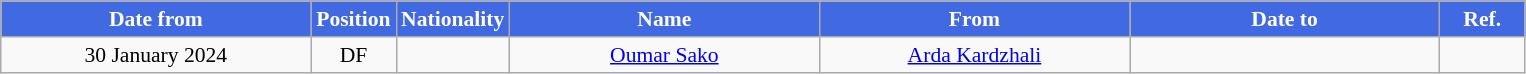<table class="wikitable" style="text-align:center; font-size:90%; ">
<tr>
<th style="background:#4169E1; color:white; width:200px;">Date from</th>
<th style="background:#4169E1; color:white; width:50px;">Position</th>
<th style="background:#4169E1; color:white; width:50px;">Nationality</th>
<th style="background:#4169E1; color:white; width:200px;">Name</th>
<th style="background:#4169E1; color:white; width:200px;">From</th>
<th style="background:#4169E1; color:white; width:200px;">Date to</th>
<th style="background:#4169E1; color:white; width:50px;">Ref.</th>
</tr>
<tr>
<td>30 January 2024</td>
<td>DF</td>
<td></td>
<td><a href='#'>Oumar Sako</a></td>
<td><a href='#'>Arda Kardzhali</a></td>
<td></td>
<td></td>
</tr>
</table>
